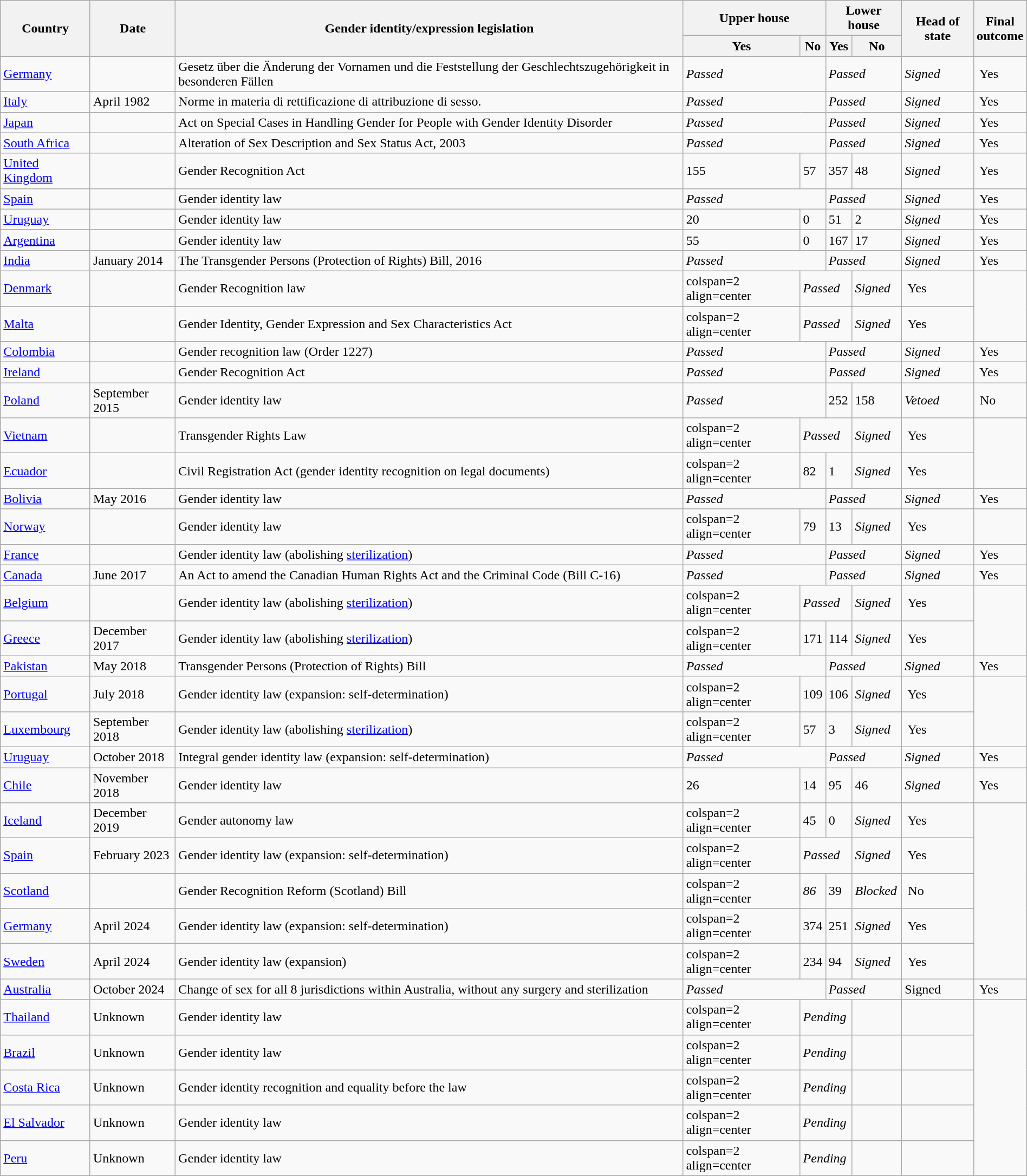<table class="wikitable sortable mw-collapsible" style="width:100%">
<tr>
<th rowspan=2>Country</th>
<th rowspan=2>Date</th>
<th rowspan=2>Gender identity/expression legislation</th>
<th colspan=2>Upper house</th>
<th colspan=2>Lower house</th>
<th rowspan=2>Head of state</th>
<th rowspan=2>Final<br>outcome</th>
</tr>
<tr>
<th>Yes</th>
<th>No</th>
<th>Yes</th>
<th>No</th>
</tr>
<tr>
<td> <a href='#'>Germany</a></td>
<td></td>
<td>Gesetz über die Änderung der Vornamen und die Feststellung der Geschlechtszugehörigkeit in besonderen Fällen</td>
<td colspan=2><em>Passed</em></td>
<td colspan=2><em>Passed</em></td>
<td><em>Signed</em></td>
<td> Yes</td>
</tr>
<tr>
<td> <a href='#'>Italy</a></td>
<td>April 1982</td>
<td>Norme in materia di rettificazione di attribuzione di sesso.</td>
<td colspan="2"><em>Passed</em></td>
<td colspan="2"><em>Passed</em></td>
<td><em>Signed</em></td>
<td> Yes</td>
</tr>
<tr>
<td> <a href='#'>Japan</a></td>
<td></td>
<td>Act on Special Cases in Handling Gender for People with Gender Identity Disorder</td>
<td colspan=2><em>Passed</em></td>
<td colspan=2><em>Passed</em></td>
<td><em>Signed</em></td>
<td> Yes</td>
</tr>
<tr>
<td> <a href='#'>South Africa</a></td>
<td></td>
<td>Alteration of Sex Description and Sex Status Act, 2003</td>
<td colspan=2><em>Passed</em></td>
<td colspan=2><em>Passed</em></td>
<td><em>Signed</em></td>
<td> Yes</td>
</tr>
<tr>
<td> <a href='#'>United Kingdom</a></td>
<td></td>
<td>Gender Recognition Act</td>
<td>155</td>
<td>57</td>
<td>357</td>
<td>48</td>
<td><em>Signed</em></td>
<td> Yes</td>
</tr>
<tr>
<td> <a href='#'>Spain</a></td>
<td></td>
<td>Gender identity law</td>
<td colspan=2><em>Passed</em></td>
<td colspan=2><em>Passed</em></td>
<td><em>Signed</em></td>
<td> Yes</td>
</tr>
<tr>
<td> <a href='#'>Uruguay</a></td>
<td></td>
<td>Gender identity law</td>
<td>20</td>
<td>0</td>
<td>51</td>
<td>2</td>
<td><em>Signed</em></td>
<td> Yes</td>
</tr>
<tr>
<td> <a href='#'>Argentina</a></td>
<td></td>
<td>Gender identity law</td>
<td>55</td>
<td>0</td>
<td>167</td>
<td>17</td>
<td><em>Signed</em></td>
<td> Yes</td>
</tr>
<tr>
<td> <a href='#'>India</a></td>
<td>January 2014</td>
<td>The Transgender Persons (Protection of Rights) Bill, 2016</td>
<td colspan="2"><em>Passed</em></td>
<td colspan="2"><em>Passed</em></td>
<td><em>Signed</em></td>
<td> Yes</td>
</tr>
<tr>
<td> <a href='#'>Denmark</a></td>
<td></td>
<td>Gender Recognition law</td>
<td>colspan=2 align=center </td>
<td colspan=2><em>Passed</em></td>
<td><em>Signed</em></td>
<td> Yes</td>
</tr>
<tr>
<td> <a href='#'>Malta</a></td>
<td></td>
<td>Gender Identity, Gender Expression and Sex Characteristics Act</td>
<td>colspan=2 align=center </td>
<td colspan=2><em>Passed</em></td>
<td><em>Signed</em></td>
<td> Yes</td>
</tr>
<tr>
<td> <a href='#'>Colombia</a></td>
<td></td>
<td>Gender recognition law (Order 1227)</td>
<td colspan=2><em>Passed</em></td>
<td colspan=2><em>Passed</em></td>
<td><em>Signed</em></td>
<td> Yes</td>
</tr>
<tr>
<td> <a href='#'>Ireland</a></td>
<td></td>
<td>Gender Recognition Act</td>
<td colspan=2><em>Passed</em></td>
<td colspan=2><em>Passed</em></td>
<td><em>Signed</em></td>
<td> Yes</td>
</tr>
<tr>
<td> <a href='#'>Poland</a></td>
<td>September 2015</td>
<td>Gender identity law</td>
<td colspan=2><em>Passed</em></td>
<td>252</td>
<td>158</td>
<td><em>Vetoed</em></td>
<td> No</td>
</tr>
<tr>
<td> <a href='#'>Vietnam</a></td>
<td></td>
<td>Transgender Rights Law</td>
<td>colspan=2 align=center </td>
<td colspan=2><em>Passed</em></td>
<td><em>Signed</em></td>
<td> Yes</td>
</tr>
<tr>
<td> <a href='#'>Ecuador</a></td>
<td></td>
<td>Civil Registration Act (gender identity recognition on legal documents)</td>
<td>colspan=2 align=center </td>
<td>82</td>
<td>1</td>
<td><em>Signed</em></td>
<td> Yes</td>
</tr>
<tr>
<td> <a href='#'>Bolivia</a></td>
<td>May 2016</td>
<td>Gender identity law</td>
<td colspan=2><em>Passed</em></td>
<td colspan=2><em>Passed</em></td>
<td><em>Signed</em></td>
<td> Yes</td>
</tr>
<tr>
<td> <a href='#'>Norway</a></td>
<td></td>
<td>Gender identity law</td>
<td>colspan=2 align=center </td>
<td>79</td>
<td>13</td>
<td><em>Signed</em></td>
<td> Yes</td>
</tr>
<tr>
<td> <a href='#'>France</a></td>
<td></td>
<td>Gender identity law (abolishing <a href='#'>sterilization</a>)</td>
<td colspan=2><em>Passed</em></td>
<td colspan=2><em>Passed</em></td>
<td><em>Signed</em></td>
<td> Yes</td>
</tr>
<tr>
<td> <a href='#'>Canada</a></td>
<td>June 2017</td>
<td>An Act to amend the Canadian Human Rights Act and the Criminal Code (Bill C-16)</td>
<td colspan=2><em>Passed</em></td>
<td colspan=2><em>Passed</em></td>
<td><em>Signed</em></td>
<td> Yes</td>
</tr>
<tr>
<td> <a href='#'>Belgium</a></td>
<td></td>
<td>Gender identity law (abolishing <a href='#'>sterilization</a>)</td>
<td>colspan=2 align=center </td>
<td colspan="2"><em>Passed</em></td>
<td><em>Signed</em></td>
<td> Yes</td>
</tr>
<tr>
<td> <a href='#'>Greece</a></td>
<td>December 2017</td>
<td>Gender identity law (abolishing <a href='#'>sterilization</a>)</td>
<td>colspan=2 align=center </td>
<td>171</td>
<td>114</td>
<td><em>Signed</em></td>
<td> Yes</td>
</tr>
<tr>
<td> <a href='#'>Pakistan</a></td>
<td>May 2018</td>
<td>Transgender Persons (Protection of Rights) Bill</td>
<td colspan="2"><em>Passed</em></td>
<td colspan="2"><em>Passed</em></td>
<td><em>Signed</em></td>
<td> Yes</td>
</tr>
<tr>
<td> <a href='#'>Portugal</a></td>
<td>July 2018</td>
<td>Gender identity law (expansion: self-determination)</td>
<td>colspan=2 align=center </td>
<td>109</td>
<td>106</td>
<td><em>Signed</em></td>
<td> Yes</td>
</tr>
<tr>
<td> <a href='#'>Luxembourg</a></td>
<td>September 2018</td>
<td>Gender identity law (abolishing <a href='#'>sterilization</a>)</td>
<td>colspan=2 align=center </td>
<td>57</td>
<td>3</td>
<td><em>Signed</em></td>
<td> Yes</td>
</tr>
<tr>
<td> <a href='#'>Uruguay</a></td>
<td>October 2018</td>
<td>Integral gender identity law (expansion: self-determination)</td>
<td colspan="2"><em>Passed</em></td>
<td colspan="2"><em>Passed</em></td>
<td><em>Signed</em></td>
<td> Yes</td>
</tr>
<tr>
<td> <a href='#'>Chile</a></td>
<td>November 2018</td>
<td>Gender identity law</td>
<td>26</td>
<td>14</td>
<td>95</td>
<td>46</td>
<td><em>Signed</em></td>
<td> Yes</td>
</tr>
<tr>
<td> <a href='#'>Iceland</a></td>
<td>December 2019</td>
<td>Gender autonomy law</td>
<td>colspan=2 align=center </td>
<td>45</td>
<td>0</td>
<td><em>Signed</em></td>
<td> Yes</td>
</tr>
<tr>
<td> <a href='#'>Spain</a></td>
<td>February 2023</td>
<td>Gender identity law (expansion: self-determination)</td>
<td>colspan=2 align=center </td>
<td colspan="2"><em>Passed</em></td>
<td><em>Signed</em></td>
<td> Yes</td>
</tr>
<tr>
<td> <a href='#'>Scotland</a></td>
<td></td>
<td>Gender Recognition Reform (Scotland) Bill</td>
<td>colspan=2 align=center </td>
<td><em>86</em></td>
<td>39</td>
<td><em>Blocked</em></td>
<td> No</td>
</tr>
<tr>
<td> <a href='#'>Germany</a></td>
<td>April 2024</td>
<td>Gender identity law (expansion: self-determination)</td>
<td>colspan=2 align=center </td>
<td>374</td>
<td>251</td>
<td><em>Signed</em></td>
<td> Yes</td>
</tr>
<tr>
<td> <a href='#'>Sweden</a></td>
<td>April 2024</td>
<td>Gender identity law (expansion)</td>
<td>colspan=2 align=center </td>
<td>234</td>
<td>94</td>
<td><em>Signed</em></td>
<td> Yes</td>
</tr>
<tr>
<td> <a href='#'>Australia</a></td>
<td>October 2024</td>
<td>Change of sex for all 8 jurisdictions within Australia, without any surgery and sterilization</td>
<td colspan=2><em>Passed</em></td>
<td colspan=2><em>Passed</em></td>
<td>Signed</td>
<td> Yes</td>
</tr>
<tr>
<td> <a href='#'>Thailand</a></td>
<td>Unknown</td>
<td>Gender identity law</td>
<td>colspan=2 align=center </td>
<td colspan=2><em>Pending</em></td>
<td></td>
<td></td>
</tr>
<tr>
<td> <a href='#'>Brazil</a></td>
<td>Unknown</td>
<td>Gender identity law</td>
<td>colspan=2 align=center </td>
<td colspan=2><em>Pending</em></td>
<td></td>
<td></td>
</tr>
<tr>
<td> <a href='#'>Costa Rica</a></td>
<td>Unknown</td>
<td>Gender identity recognition and equality before the law</td>
<td>colspan=2 align=center </td>
<td colspan="2"><em>Pending</em></td>
<td></td>
<td></td>
</tr>
<tr>
<td> <a href='#'>El Salvador</a></td>
<td>Unknown</td>
<td>Gender identity law</td>
<td>colspan=2 align=center </td>
<td colspan=2><em>Pending</em></td>
<td></td>
<td></td>
</tr>
<tr>
<td> <a href='#'>Peru</a></td>
<td>Unknown</td>
<td>Gender identity law</td>
<td>colspan=2 align=center </td>
<td colspan=2><em>Pending</em></td>
<td></td>
<td></td>
</tr>
</table>
